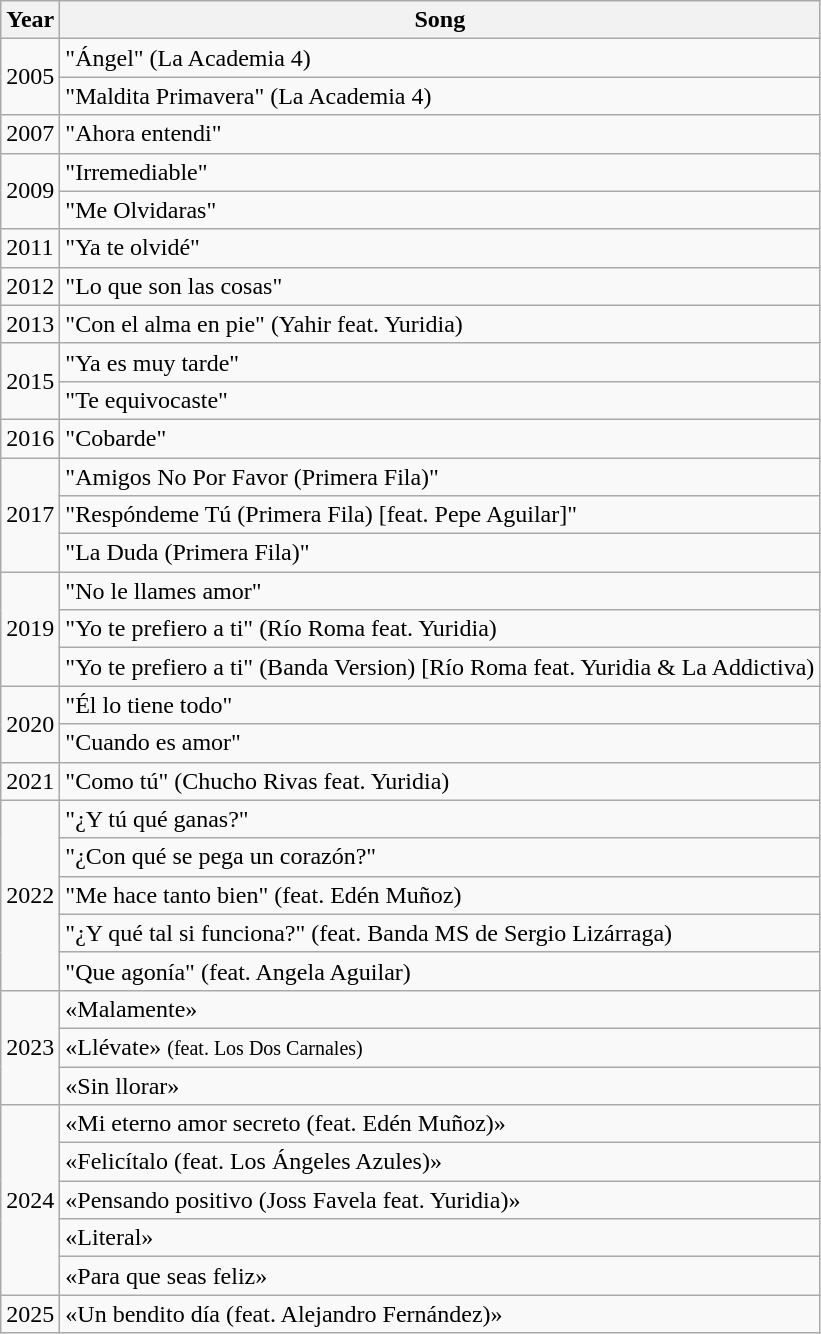<table class="wikitable">
<tr>
<th>Year</th>
<th>Song</th>
</tr>
<tr>
<td rowspan="2">2005</td>
<td>"Ángel" (La Academia 4)</td>
</tr>
<tr>
<td>"Maldita Primavera" (La Academia 4)</td>
</tr>
<tr>
<td>2007</td>
<td>"Ahora entendi"</td>
</tr>
<tr>
<td rowspan="2">2009</td>
<td>"Irremediable"</td>
</tr>
<tr>
<td>"Me Olvidaras"</td>
</tr>
<tr>
<td>2011</td>
<td>"Ya te olvidé"</td>
</tr>
<tr>
<td>2012</td>
<td>"Lo que son las cosas"</td>
</tr>
<tr>
<td>2013</td>
<td>"Con el alma en pie" (Yahir feat. Yuridia)</td>
</tr>
<tr>
<td rowspan="2">2015</td>
<td>"Ya es muy tarde"</td>
</tr>
<tr>
<td>"Te equivocaste"</td>
</tr>
<tr>
<td>2016</td>
<td>"Cobarde"</td>
</tr>
<tr>
<td rowspan="3">2017</td>
<td>"Amigos No Por Favor (Primera Fila)"</td>
</tr>
<tr>
<td>"Respóndeme Tú (Primera Fila) [feat. Pepe Aguilar]"</td>
</tr>
<tr>
<td>"La Duda (Primera Fila)"</td>
</tr>
<tr>
<td rowspan="3">2019</td>
<td>"No le llames amor"</td>
</tr>
<tr>
<td>"Yo te prefiero a ti" (Río Roma feat. Yuridia)</td>
</tr>
<tr>
<td>"Yo te prefiero a ti" (Banda Version) [Río Roma feat. Yuridia & La Addictiva)</td>
</tr>
<tr>
<td rowspan="2">2020</td>
<td>"Él lo tiene todo"</td>
</tr>
<tr>
<td>"Cuando es amor"</td>
</tr>
<tr>
<td>2021</td>
<td>"Como tú" (Chucho Rivas feat. Yuridia)</td>
</tr>
<tr>
<td rowspan="5">2022</td>
<td>"¿Y tú qué ganas?"</td>
</tr>
<tr>
<td>"¿Con qué se pega un corazón?"</td>
</tr>
<tr>
<td>"Me hace tanto bien" (feat. Edén Muñoz)</td>
</tr>
<tr>
<td>"¿Y qué tal si funciona?" (feat. Banda MS de Sergio Lizárraga)</td>
</tr>
<tr>
<td>"Que agonía" (feat. Angela Aguilar)</td>
</tr>
<tr>
<td rowspan="3">2023</td>
<td>«Malamente»</td>
</tr>
<tr>
<td>«Llévate» <small>(feat. Los Dos Carnales)</small></td>
</tr>
<tr>
<td>«Sin llorar»</td>
</tr>
<tr>
<td rowspan="5">2024</td>
<td>«Mi eterno amor secreto (feat. Edén Muñoz)»</td>
</tr>
<tr>
<td>«Felicítalo (feat. Los Ángeles Azules)»</td>
</tr>
<tr>
<td>«Pensando positivo (Joss Favela feat. Yuridia)»</td>
</tr>
<tr>
<td>«Literal»</td>
</tr>
<tr>
<td>«Para que seas feliz»</td>
</tr>
<tr>
<td>2025</td>
<td>«Un bendito día (feat. Alejandro Fernández)»</td>
</tr>
</table>
